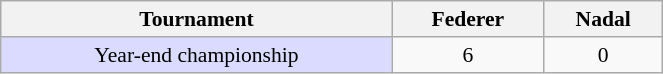<table class=wikitable style="font-size:90%; width:35%; vertical-align:top; text-align:center;">
<tr>
<th>Tournament</th>
<th>Federer</th>
<th>Nadal</th>
</tr>
<tr>
<td style="background:#DBDBFF;">Year-end championship</td>
<td>6</td>
<td>0</td>
</tr>
</table>
